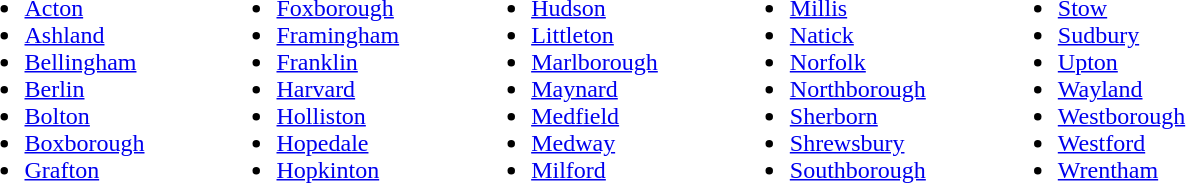<table>
<tr>
<td valign="top"><br><ul><li><a href='#'>Acton</a></li><li><a href='#'>Ashland</a></li><li><a href='#'>Bellingham</a></li><li><a href='#'>Berlin</a></li><li><a href='#'>Bolton</a></li><li><a href='#'>Boxborough</a></li><li><a href='#'>Grafton</a></li></ul></td>
<td width="40"></td>
<td valign="top"><br><ul><li><a href='#'>Foxborough</a></li><li><a href='#'>Framingham</a></li><li><a href='#'>Franklin</a></li><li><a href='#'>Harvard</a></li><li><a href='#'>Holliston</a></li><li><a href='#'>Hopedale</a></li><li><a href='#'>Hopkinton</a></li></ul></td>
<td width="40"></td>
<td valign="top"><br><ul><li><a href='#'>Hudson</a></li><li><a href='#'>Littleton</a></li><li><a href='#'>Marlborough</a></li><li><a href='#'>Maynard</a></li><li><a href='#'>Medfield</a></li><li><a href='#'>Medway</a></li><li><a href='#'>Milford</a></li></ul></td>
<td width="40"></td>
<td valign="top"><br><ul><li><a href='#'>Millis</a></li><li><a href='#'>Natick</a></li><li><a href='#'>Norfolk</a></li><li><a href='#'>Northborough</a></li><li><a href='#'>Sherborn</a></li><li><a href='#'>Shrewsbury</a></li><li><a href='#'>Southborough</a></li></ul></td>
<td width="40"></td>
<td valign="top"><br><ul><li><a href='#'>Stow</a></li><li><a href='#'>Sudbury</a></li><li><a href='#'>Upton</a></li><li><a href='#'>Wayland</a></li><li><a href='#'>Westborough</a></li><li><a href='#'>Westford</a></li><li><a href='#'>Wrentham</a></li></ul></td>
</tr>
</table>
